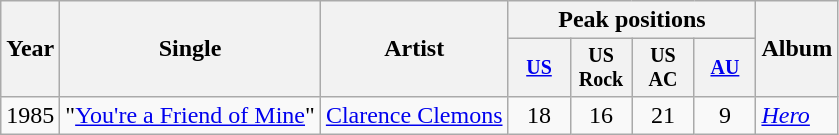<table class="wikitable" style="text-align:center;">
<tr>
<th rowspan="2">Year</th>
<th rowspan="2">Single</th>
<th rowspan="2">Artist</th>
<th colspan="4">Peak positions</th>
<th rowspan="2">Album</th>
</tr>
<tr style="font-size:smaller;">
<th width="35"><a href='#'>US</a></th>
<th width="35">US Rock</th>
<th width="35">US AC</th>
<th width="35"><a href='#'>AU</a></th>
</tr>
<tr>
<td>1985</td>
<td align="left">"<a href='#'>You're a Friend of Mine</a>"</td>
<td><a href='#'>Clarence Clemons</a></td>
<td>18</td>
<td>16</td>
<td>21</td>
<td>9</td>
<td align="left"><em><a href='#'>Hero</a></em></td>
</tr>
</table>
